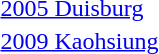<table>
<tr>
<td><a href='#'>2005 Duisburg</a></td>
<td></td>
<td></td>
<td></td>
</tr>
<tr>
<td><a href='#'>2009 Kaohsiung</a></td>
<td></td>
<td></td>
<td></td>
</tr>
</table>
